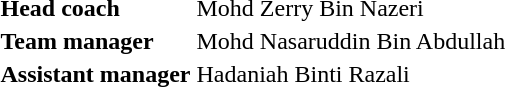<table "style=text-align:right">
<tr>
<td><strong>Head coach</strong></td>
<td> Mohd Zerry Bin Nazeri</td>
</tr>
<tr>
<td><strong>Team manager</strong></td>
<td> Mohd Nasaruddin Bin Abdullah</td>
</tr>
<tr>
<td><strong>Assistant manager</strong></td>
<td> Hadaniah Binti Razali</td>
</tr>
<tr>
</tr>
</table>
